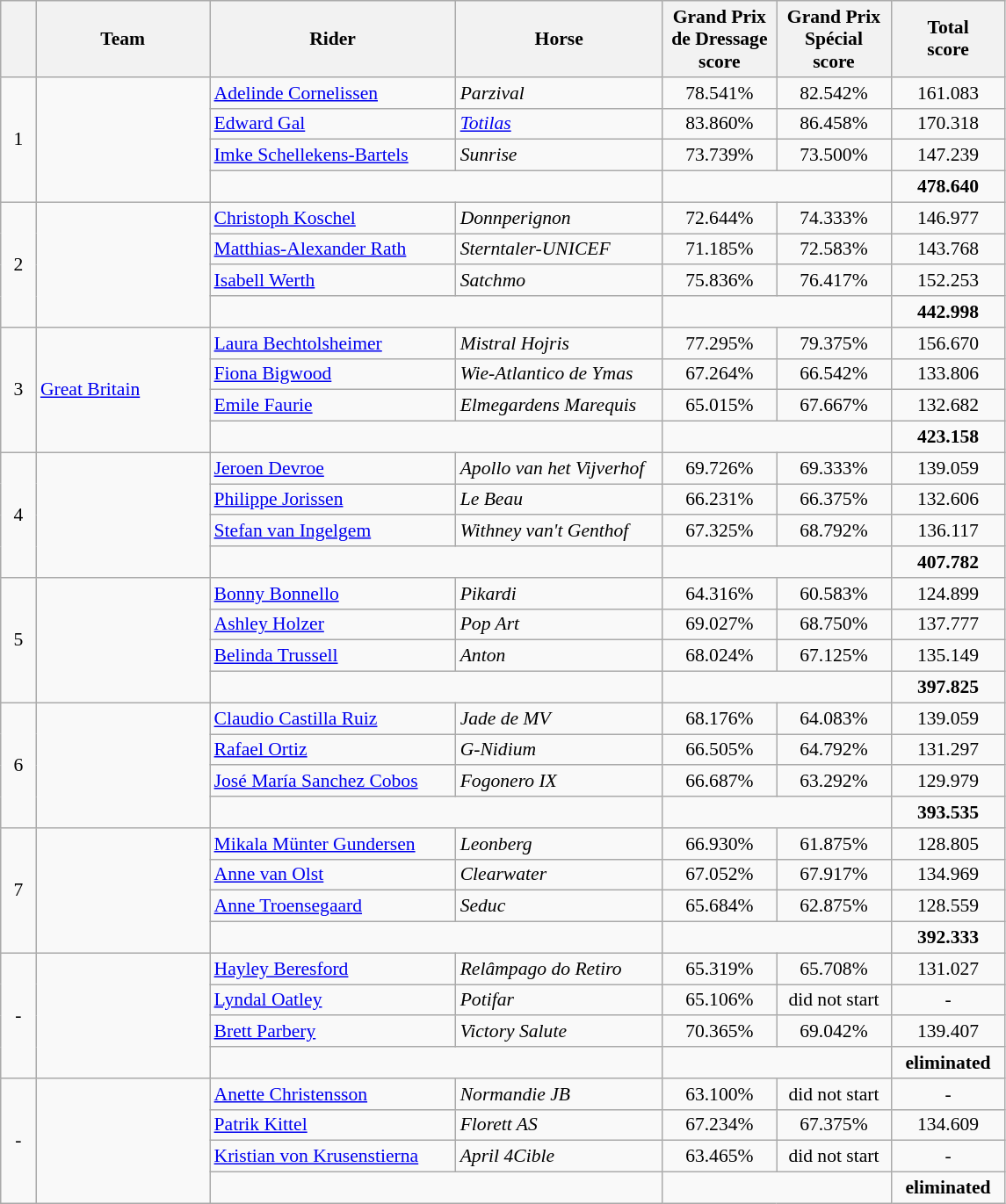<table class="wikitable" style="font-size: 90%">
<tr>
<th width=20></th>
<th width=125>Team</th>
<th width=180>Rider</th>
<th width=150>Horse</th>
<th width=80>Grand Prix de Dressage score</th>
<th width=80>Grand Prix Spécial<br>score</th>
<th width=80>Total<br>score<br></th>
</tr>
<tr>
<td rowspan="4" style="text-align:center;">1</td>
<td rowspan=4></td>
<td><a href='#'>Adelinde Cornelissen</a></td>
<td><em>Parzival</em></td>
<td align=center>78.541%</td>
<td align=center>82.542%</td>
<td align=center>161.083</td>
</tr>
<tr>
<td><a href='#'>Edward Gal</a></td>
<td><em><a href='#'>Totilas</a></em></td>
<td align=center>83.860%</td>
<td align=center>86.458%</td>
<td align=center>170.318</td>
</tr>
<tr>
<td><a href='#'>Imke Schellekens-Bartels</a></td>
<td><em>Sunrise</em></td>
<td align=center>73.739%</td>
<td align=center>73.500%</td>
<td align=center>147.239</td>
</tr>
<tr>
<td colspan=2></td>
<td style="text-align:center;" colspan="2"></td>
<td align=center><strong>478.640</strong></td>
</tr>
<tr>
<td rowspan="4" style="text-align:center;">2</td>
<td rowspan=4></td>
<td><a href='#'>Christoph Koschel</a></td>
<td><em>Donnperignon</em></td>
<td align=center>72.644%</td>
<td align=center>74.333%</td>
<td align=center>146.977</td>
</tr>
<tr>
<td><a href='#'>Matthias-Alexander Rath</a></td>
<td><em>Sterntaler-UNICEF</em></td>
<td align=center>71.185%</td>
<td align=center>72.583%</td>
<td align=center>143.768</td>
</tr>
<tr>
<td><a href='#'>Isabell Werth</a></td>
<td><em>Satchmo</em></td>
<td align=center>75.836%</td>
<td align=center>76.417%</td>
<td align=center>152.253</td>
</tr>
<tr>
<td colspan=2></td>
<td style="text-align:center;" colspan="2"></td>
<td align=center><strong>442.998</strong></td>
</tr>
<tr>
<td rowspan="4" style="text-align:center;">3</td>
<td rowspan=4> <a href='#'>Great Britain</a></td>
<td><a href='#'>Laura Bechtolsheimer</a></td>
<td><em>Mistral Hojris</em></td>
<td align=center>77.295%</td>
<td align=center>79.375%</td>
<td align=center>156.670</td>
</tr>
<tr>
<td><a href='#'>Fiona Bigwood</a></td>
<td><em>Wie-Atlantico de Ymas</em></td>
<td align=center>67.264%</td>
<td align=center>66.542%</td>
<td align=center>133.806</td>
</tr>
<tr>
<td><a href='#'>Emile Faurie</a></td>
<td><em>Elmegardens Marequis</em></td>
<td align=center>65.015%</td>
<td align=center>67.667%</td>
<td align=center>132.682</td>
</tr>
<tr>
<td colspan=2></td>
<td style="text-align:center;" colspan="2"></td>
<td align=center><strong>423.158</strong></td>
</tr>
<tr>
<td rowspan="4" style="text-align:center;">4</td>
<td rowspan=4></td>
<td><a href='#'>Jeroen Devroe</a></td>
<td><em>Apollo van het Vijverhof</em></td>
<td align=center>69.726%</td>
<td align=center>69.333%</td>
<td align=center>139.059</td>
</tr>
<tr>
<td><a href='#'>Philippe Jorissen</a></td>
<td><em>Le Beau</em></td>
<td align=center>66.231%</td>
<td align=center>66.375%</td>
<td align=center>132.606</td>
</tr>
<tr>
<td><a href='#'>Stefan van Ingelgem</a></td>
<td><em>Withney van't Genthof</em></td>
<td align=center>67.325%</td>
<td align=center>68.792%</td>
<td align=center>136.117</td>
</tr>
<tr>
<td colspan=2></td>
<td style="text-align:center;" colspan="2"></td>
<td align=center><strong>407.782</strong></td>
</tr>
<tr>
<td rowspan="4" style="text-align:center;">5</td>
<td rowspan=4></td>
<td><a href='#'>Bonny Bonnello</a></td>
<td><em>Pikardi</em></td>
<td align=center>64.316%</td>
<td align=center>60.583%</td>
<td align=center>124.899</td>
</tr>
<tr>
<td><a href='#'>Ashley Holzer</a></td>
<td><em>Pop Art</em></td>
<td align=center>69.027%</td>
<td align=center>68.750%</td>
<td align=center>137.777</td>
</tr>
<tr>
<td><a href='#'>Belinda Trussell</a></td>
<td><em>Anton</em></td>
<td align=center>68.024%</td>
<td align=center>67.125%</td>
<td align=center>135.149</td>
</tr>
<tr>
<td colspan=2></td>
<td style="text-align:center;" colspan="2"></td>
<td align=center><strong>397.825</strong></td>
</tr>
<tr>
<td rowspan="4" style="text-align:center;">6</td>
<td rowspan=4></td>
<td><a href='#'>Claudio Castilla Ruiz</a></td>
<td><em>Jade de MV</em></td>
<td align=center>68.176%</td>
<td align=center>64.083%</td>
<td align=center>139.059</td>
</tr>
<tr>
<td><a href='#'>Rafael Ortiz</a></td>
<td><em>G-Nidium</em></td>
<td align=center>66.505%</td>
<td align=center>64.792%</td>
<td align=center>131.297</td>
</tr>
<tr>
<td><a href='#'>José María Sanchez Cobos</a></td>
<td><em>Fogonero IX</em></td>
<td align=center>66.687%</td>
<td align=center>63.292%</td>
<td align=center>129.979</td>
</tr>
<tr>
<td colspan=2></td>
<td style="text-align:center;" colspan="2"></td>
<td align=center><strong>393.535</strong></td>
</tr>
<tr>
<td rowspan="4" style="text-align:center;">7</td>
<td rowspan=4></td>
<td><a href='#'>Mikala Münter Gundersen</a></td>
<td><em>Leonberg</em></td>
<td align=center>66.930%</td>
<td align=center>61.875%</td>
<td align=center>128.805</td>
</tr>
<tr>
<td><a href='#'>Anne van Olst</a></td>
<td><em>Clearwater</em></td>
<td align=center>67.052%</td>
<td align=center>67.917%</td>
<td align=center>134.969</td>
</tr>
<tr>
<td><a href='#'>Anne Troensegaard</a></td>
<td><em>Seduc</em></td>
<td align=center>65.684%</td>
<td align=center>62.875%</td>
<td align=center>128.559</td>
</tr>
<tr>
<td colspan=2></td>
<td style="text-align:center;" colspan="2"></td>
<td align=center><strong>392.333</strong></td>
</tr>
<tr>
<td rowspan="4" style="text-align:center;">-</td>
<td rowspan=4></td>
<td><a href='#'>Hayley Beresford</a></td>
<td><em>Relâmpago do Retiro</em></td>
<td align=center>65.319%</td>
<td align=center>65.708%</td>
<td align=center>131.027</td>
</tr>
<tr>
<td><a href='#'>Lyndal Oatley</a></td>
<td><em>Potifar</em></td>
<td align=center>65.106%</td>
<td align=center>did not start</td>
<td align=center>-</td>
</tr>
<tr>
<td><a href='#'>Brett Parbery</a></td>
<td><em>Victory Salute</em></td>
<td align=center>70.365%</td>
<td align=center>69.042%</td>
<td align=center>139.407</td>
</tr>
<tr>
<td colspan=2></td>
<td style="text-align:center;" colspan="2"></td>
<td align=center><strong>eliminated</strong></td>
</tr>
<tr>
<td rowspan="4" style="text-align:center;">-</td>
<td rowspan=4></td>
<td><a href='#'>Anette Christensson</a></td>
<td><em>Normandie JB</em></td>
<td align=center>63.100%</td>
<td align=center>did not start</td>
<td align=center>-</td>
</tr>
<tr>
<td><a href='#'>Patrik Kittel</a></td>
<td><em>Florett AS</em></td>
<td align=center>67.234%</td>
<td align=center>67.375%</td>
<td align=center>134.609</td>
</tr>
<tr>
<td><a href='#'>Kristian von Krusenstierna</a></td>
<td><em>April 4Cible</em></td>
<td align=center>63.465%</td>
<td align=center>did not start</td>
<td align=center>-</td>
</tr>
<tr>
<td colspan=2></td>
<td style="text-align:center;" colspan="2"></td>
<td align=center><strong>eliminated</strong></td>
</tr>
</table>
